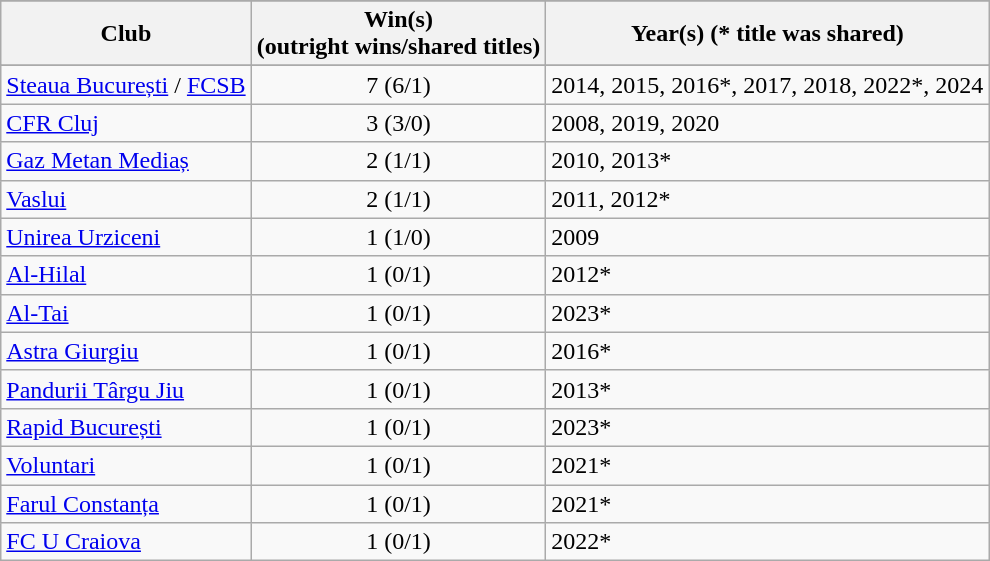<table class="sortable wikitable plainrowheaders">
<tr>
</tr>
<tr>
<th>Club</th>
<th>Win(s) <br> (outright wins/shared titles)</th>
<th>Year(s) (* title was shared)</th>
</tr>
<tr>
</tr>
<tr>
<td><a href='#'>Steaua București</a> / <a href='#'>FCSB</a></td>
<td align="center">7 (6/1)</td>
<td>2014, 2015, 2016*, 2017, 2018, 2022*, 2024</td>
</tr>
<tr>
<td><a href='#'>CFR Cluj</a></td>
<td align="center">3 (3/0)</td>
<td>2008, 2019, 2020</td>
</tr>
<tr>
<td><a href='#'>Gaz Metan Mediaș</a></td>
<td align="center">2 (1/1)</td>
<td>2010, 2013*</td>
</tr>
<tr>
<td><a href='#'>Vaslui</a></td>
<td align="center">2 (1/1)</td>
<td>2011, 2012*</td>
</tr>
<tr>
<td><a href='#'>Unirea Urziceni</a></td>
<td align="center">1 (1/0)</td>
<td>2009</td>
</tr>
<tr>
<td> <a href='#'>Al-Hilal</a></td>
<td align="center">1 (0/1)</td>
<td>2012*</td>
</tr>
<tr>
<td> <a href='#'>Al-Tai</a></td>
<td align="center">1 (0/1)</td>
<td>2023*</td>
</tr>
<tr>
<td><a href='#'>Astra Giurgiu</a></td>
<td align="center">1 (0/1)</td>
<td>2016*</td>
</tr>
<tr>
<td><a href='#'>Pandurii Târgu Jiu</a></td>
<td align="center">1 (0/1)</td>
<td>2013*</td>
</tr>
<tr>
<td><a href='#'>Rapid București</a></td>
<td align="center">1 (0/1)</td>
<td>2023*</td>
</tr>
<tr>
<td><a href='#'>Voluntari</a></td>
<td align="center">1 (0/1)</td>
<td>2021*</td>
</tr>
<tr>
<td><a href='#'>Farul Constanța</a></td>
<td align="center">1 (0/1)</td>
<td>2021*</td>
</tr>
<tr>
<td><a href='#'>FC U Craiova</a></td>
<td align="center">1 (0/1)</td>
<td>2022*</td>
</tr>
</table>
